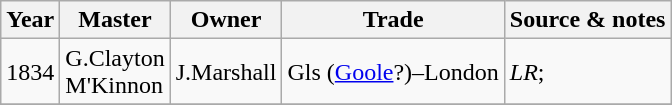<table class=" wikitable">
<tr>
<th>Year</th>
<th>Master</th>
<th>Owner</th>
<th>Trade</th>
<th>Source & notes</th>
</tr>
<tr>
<td>1834</td>
<td>G.Clayton<br>M'Kinnon</td>
<td>J.Marshall</td>
<td>Gls (<a href='#'>Goole</a>?)–London</td>
<td><em>LR</em>;</td>
</tr>
<tr>
</tr>
</table>
